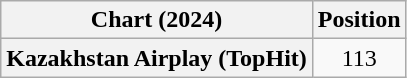<table class="wikitable plainrowheaders" style="text-align:center">
<tr>
<th scope="col">Chart (2024)</th>
<th scope="col">Position</th>
</tr>
<tr>
<th scope="row">Kazakhstan Airplay (TopHit)</th>
<td>113</td>
</tr>
</table>
